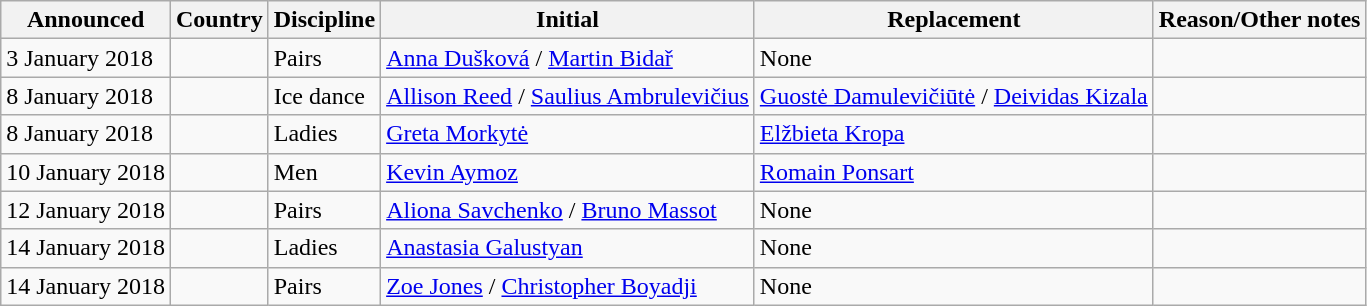<table class="wikitable">
<tr>
<th>Announced</th>
<th>Country</th>
<th>Discipline</th>
<th>Initial</th>
<th>Replacement</th>
<th>Reason/Other notes</th>
</tr>
<tr>
<td>3 January 2018</td>
<td></td>
<td>Pairs</td>
<td><a href='#'>Anna Dušková</a> / <a href='#'>Martin Bidař</a></td>
<td>None</td>
<td></td>
</tr>
<tr>
<td>8 January 2018</td>
<td></td>
<td>Ice dance</td>
<td><a href='#'>Allison Reed</a> / <a href='#'>Saulius Ambrulevičius</a></td>
<td><a href='#'>Guostė Damulevičiūtė</a> / <a href='#'>Deividas Kizala</a></td>
<td></td>
</tr>
<tr>
<td>8 January 2018</td>
<td></td>
<td>Ladies</td>
<td><a href='#'>Greta Morkytė</a></td>
<td><a href='#'>Elžbieta Kropa</a></td>
<td></td>
</tr>
<tr>
<td>10 January 2018</td>
<td></td>
<td>Men</td>
<td><a href='#'>Kevin Aymoz</a></td>
<td><a href='#'>Romain Ponsart</a></td>
<td></td>
</tr>
<tr>
<td>12 January 2018</td>
<td></td>
<td>Pairs</td>
<td><a href='#'>Aliona Savchenko</a> / <a href='#'>Bruno Massot</a></td>
<td>None</td>
<td></td>
</tr>
<tr>
<td>14 January 2018</td>
<td></td>
<td>Ladies</td>
<td><a href='#'>Anastasia Galustyan</a></td>
<td>None</td>
<td></td>
</tr>
<tr>
<td>14 January 2018</td>
<td></td>
<td>Pairs</td>
<td><a href='#'>Zoe Jones</a> / <a href='#'>Christopher Boyadji</a></td>
<td>None</td>
<td></td>
</tr>
</table>
